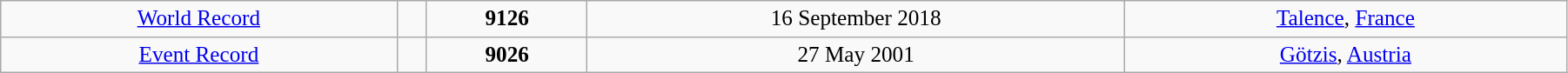<table width="95%" class="wikitable" style=" text-align:center; font-size:105%;">
<tr>
<td><a href='#'>World Record</a></td>
<td></td>
<td><strong>9126</strong></td>
<td>16 September 2018</td>
<td> <a href='#'>Talence</a>, <a href='#'>France</a></td>
</tr>
<tr>
<td><a href='#'>Event Record</a></td>
<td></td>
<td><strong>9026 </strong></td>
<td>27 May 2001</td>
<td> <a href='#'>Götzis</a>, <a href='#'>Austria</a></td>
</tr>
</table>
